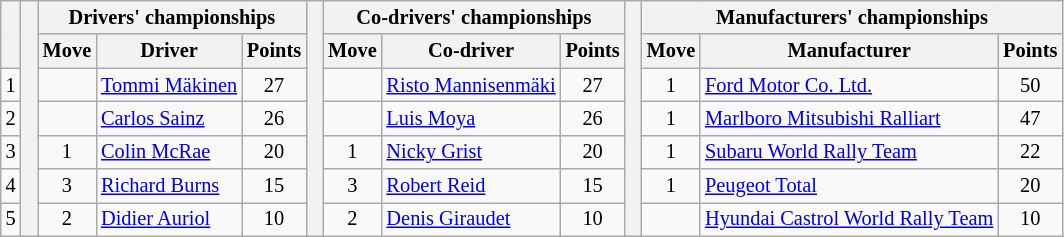<table class="wikitable" style="font-size:85%;">
<tr>
<th rowspan="2"></th>
<th rowspan="7" style="width:5px;"></th>
<th colspan="3">Drivers' championships</th>
<th rowspan="7" style="width:5px;"></th>
<th colspan="3" nowrap>Co-drivers' championships</th>
<th rowspan="7" style="width:5px;"></th>
<th colspan="3" nowrap>Manufacturers' championships</th>
</tr>
<tr>
<th>Move</th>
<th>Driver</th>
<th>Points</th>
<th>Move</th>
<th>Co-driver</th>
<th>Points</th>
<th>Move</th>
<th>Manufacturer</th>
<th>Points</th>
</tr>
<tr>
<td align="center">1</td>
<td align="center"></td>
<td> <a href='#'>Tommi Mäkinen</a></td>
<td align="center">27</td>
<td align="center"></td>
<td> <a href='#'>Risto Mannisenmäki</a></td>
<td align="center">27</td>
<td align="center"> 1</td>
<td> <a href='#'>Ford Motor Co. Ltd.</a></td>
<td align="center">50</td>
</tr>
<tr>
<td align="center">2</td>
<td align="center"></td>
<td> <a href='#'>Carlos Sainz</a></td>
<td align="center">26</td>
<td align="center"></td>
<td> <a href='#'>Luis Moya</a></td>
<td align="center">26</td>
<td align="center"> 1</td>
<td> <a href='#'>Marlboro Mitsubishi Ralliart</a></td>
<td align="center">47</td>
</tr>
<tr>
<td align="center">3</td>
<td align="center"> 1</td>
<td> <a href='#'>Colin McRae</a></td>
<td align="center">20</td>
<td align="center"> 1</td>
<td> <a href='#'>Nicky Grist</a></td>
<td align="center">20</td>
<td align="center"> 1</td>
<td> <a href='#'>Subaru World Rally Team</a></td>
<td align="center">22</td>
</tr>
<tr>
<td align="center">4</td>
<td align="center"> 3</td>
<td> <a href='#'>Richard Burns</a></td>
<td align="center">15</td>
<td align="center"> 3</td>
<td> <a href='#'>Robert Reid</a></td>
<td align="center">15</td>
<td align="center"> 1</td>
<td> <a href='#'>Peugeot Total</a></td>
<td align="center">20</td>
</tr>
<tr>
<td align="center">5</td>
<td align="center"> 2</td>
<td> <a href='#'>Didier Auriol</a></td>
<td align="center">10</td>
<td align="center"> 2</td>
<td> <a href='#'>Denis Giraudet</a></td>
<td align="center">10</td>
<td align="center"></td>
<td> <a href='#'>Hyundai Castrol World Rally Team</a></td>
<td align="center">10</td>
</tr>
</table>
